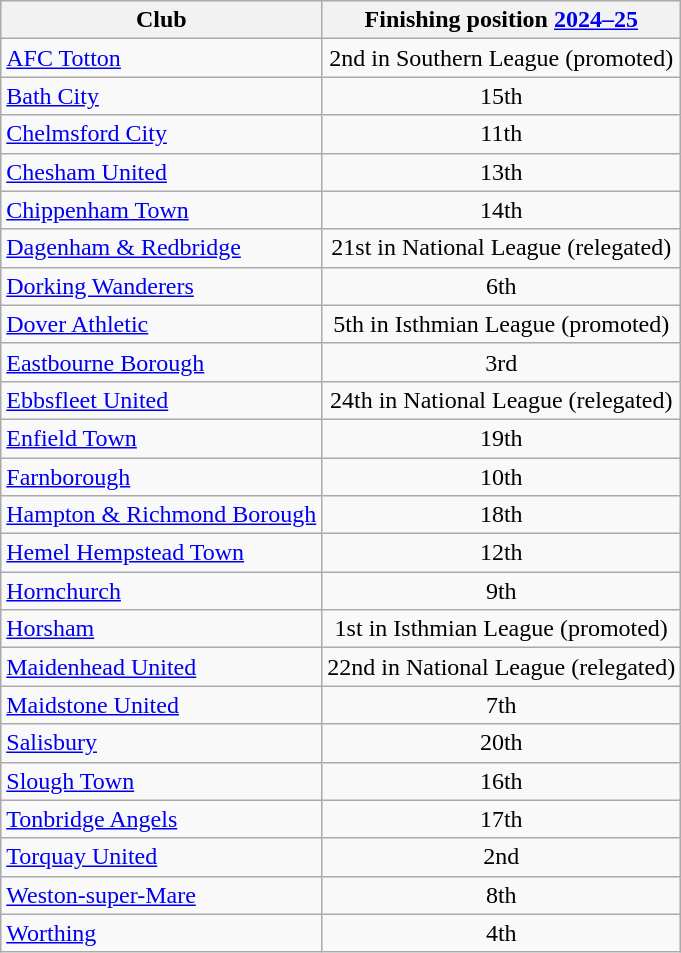<table class="wikitable" style="text-align:center;">
<tr>
<th>Club</th>
<th>Finishing position <a href='#'>2024–25</a></th>
</tr>
<tr>
<td align="left"><a href='#'>AFC Totton</a></td>
<td>2nd in Southern League (promoted)</td>
</tr>
<tr>
<td align="left"><a href='#'>Bath City</a></td>
<td>15th</td>
</tr>
<tr>
<td align="left"><a href='#'>Chelmsford City</a></td>
<td>11th</td>
</tr>
<tr>
<td align="left"><a href='#'>Chesham United</a></td>
<td>13th</td>
</tr>
<tr>
<td align="left"><a href='#'>Chippenham Town</a></td>
<td>14th</td>
</tr>
<tr>
<td align="left"><a href='#'>Dagenham & Redbridge</a></td>
<td>21st in National League (relegated)</td>
</tr>
<tr>
<td align="left"><a href='#'>Dorking Wanderers</a></td>
<td>6th</td>
</tr>
<tr>
<td align="left"><a href='#'>Dover Athletic</a></td>
<td>5th in Isthmian League (promoted)</td>
</tr>
<tr>
<td align="left"><a href='#'>Eastbourne Borough</a></td>
<td>3rd</td>
</tr>
<tr>
<td align="left"><a href='#'>Ebbsfleet United</a></td>
<td>24th in National League (relegated)</td>
</tr>
<tr>
<td align="left"><a href='#'>Enfield Town</a></td>
<td>19th</td>
</tr>
<tr>
<td align="left"><a href='#'>Farnborough</a></td>
<td>10th</td>
</tr>
<tr>
<td align="left"><a href='#'>Hampton & Richmond Borough</a></td>
<td>18th</td>
</tr>
<tr>
<td align="left"><a href='#'>Hemel Hempstead Town</a></td>
<td>12th</td>
</tr>
<tr>
<td align="left"><a href='#'>Hornchurch</a></td>
<td>9th</td>
</tr>
<tr>
<td align="left"><a href='#'>Horsham</a></td>
<td>1st in Isthmian League (promoted)</td>
</tr>
<tr>
<td align="left"><a href='#'>Maidenhead United</a></td>
<td>22nd in National League (relegated)</td>
</tr>
<tr>
<td align="left"><a href='#'>Maidstone United</a></td>
<td>7th</td>
</tr>
<tr>
<td align="left"><a href='#'>Salisbury</a></td>
<td>20th</td>
</tr>
<tr>
<td align="left"><a href='#'>Slough Town</a></td>
<td>16th</td>
</tr>
<tr>
<td align="left"><a href='#'>Tonbridge Angels</a></td>
<td>17th</td>
</tr>
<tr>
<td align="left"><a href='#'>Torquay United</a></td>
<td>2nd</td>
</tr>
<tr>
<td align="left"><a href='#'>Weston-super-Mare</a></td>
<td>8th</td>
</tr>
<tr>
<td align="left"><a href='#'>Worthing</a></td>
<td>4th</td>
</tr>
</table>
